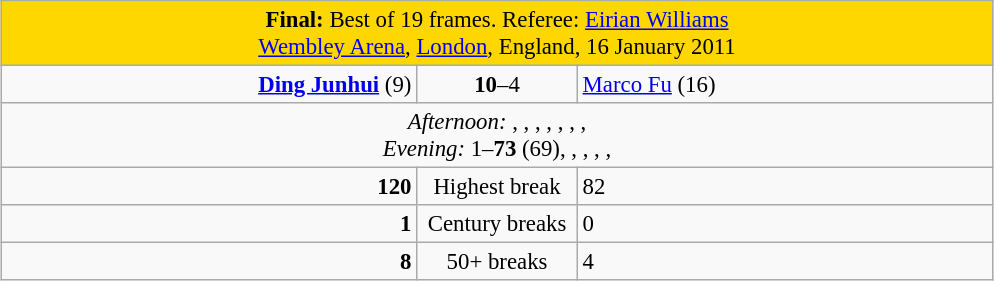<table class="wikitable" style="font-size: 95%; margin: 1em auto 1em auto;">
<tr>
<td colspan="3" align="center" bgcolor="#ffd700"><strong>Final:</strong> Best of 19 frames. Referee: <a href='#'>Eirian Williams</a><br><a href='#'>Wembley Arena</a>, <a href='#'>London</a>, England, 16 January 2011</td>
</tr>
<tr>
<td width = "270" align="right"><strong><a href='#'>Ding Junhui</a></strong> (9)<br></td>
<td width = "100" align="center"><strong>10</strong>–4</td>
<td width = "270"><a href='#'>Marco Fu</a> (16)<br></td>
</tr>
<tr>
<td colspan="3" align="center" style="font-size: 100%"><em>Afternoon:</em> , , , , , , ,  <br><em>Evening:</em> 1–<strong>73</strong> (69), , , , , </td>
</tr>
<tr>
<td align="right"><strong>120</strong></td>
<td align="center">Highest break</td>
<td>82</td>
</tr>
<tr>
<td align="right"><strong>1</strong></td>
<td align="center">Century breaks</td>
<td>0</td>
</tr>
<tr>
<td align="right"><strong>8</strong></td>
<td align="center">50+ breaks</td>
<td>4</td>
</tr>
</table>
